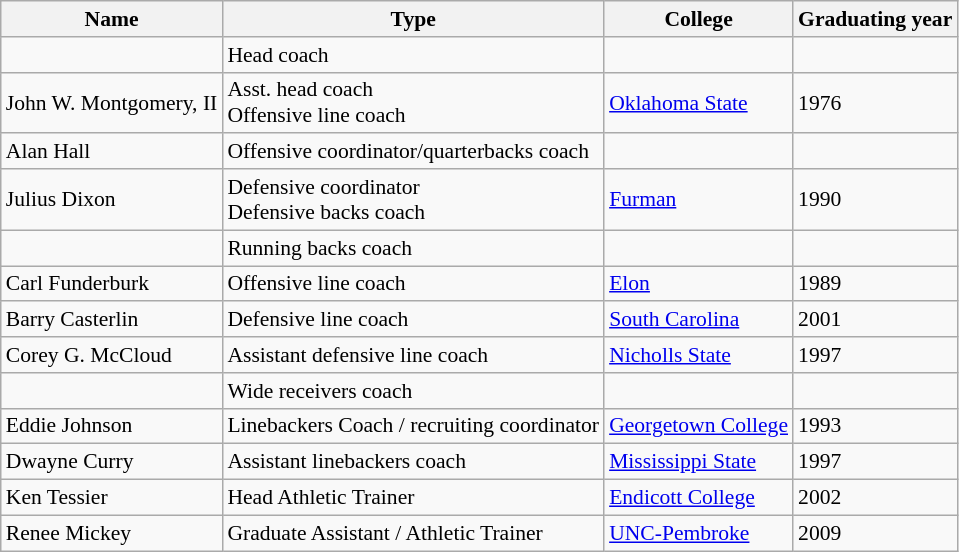<table class="wikitable" style="font-size: 90%;">
<tr>
<th>Name </th>
<th>Type </th>
<th>College</th>
<th>Graduating year</th>
</tr>
<tr>
<td></td>
<td>Head coach</td>
<td></td>
<td></td>
</tr>
<tr>
<td>John W. Montgomery, II</td>
<td>Asst. head coach<br>Offensive line coach</td>
<td><a href='#'>Oklahoma State</a></td>
<td>1976</td>
</tr>
<tr>
<td>Alan Hall</td>
<td>Offensive coordinator/quarterbacks coach</td>
<td></td>
<td></td>
</tr>
<tr>
<td>Julius Dixon</td>
<td>Defensive coordinator <br>Defensive backs coach</td>
<td><a href='#'>Furman</a></td>
<td>1990</td>
</tr>
<tr>
<td></td>
<td>Running backs coach</td>
<td></td>
<td></td>
</tr>
<tr>
<td>Carl Funderburk</td>
<td>Offensive line coach</td>
<td><a href='#'>Elon</a></td>
<td>1989</td>
</tr>
<tr>
<td>Barry Casterlin</td>
<td>Defensive line coach</td>
<td><a href='#'>South Carolina</a></td>
<td>2001</td>
</tr>
<tr>
<td>Corey G. McCloud</td>
<td>Assistant defensive line coach</td>
<td><a href='#'>Nicholls State</a></td>
<td>1997</td>
</tr>
<tr>
<td></td>
<td>Wide receivers coach</td>
<td></td>
<td></td>
</tr>
<tr>
<td>Eddie Johnson</td>
<td>Linebackers Coach / recruiting coordinator</td>
<td><a href='#'>Georgetown College</a></td>
<td>1993</td>
</tr>
<tr>
<td>Dwayne Curry</td>
<td>Assistant linebackers coach</td>
<td><a href='#'>Mississippi State</a></td>
<td>1997</td>
</tr>
<tr>
<td>Ken Tessier</td>
<td>Head Athletic Trainer</td>
<td><a href='#'>Endicott College</a></td>
<td>2002</td>
</tr>
<tr>
<td>Renee Mickey</td>
<td>Graduate Assistant / Athletic Trainer</td>
<td><a href='#'>UNC-Pembroke</a></td>
<td>2009</td>
</tr>
</table>
